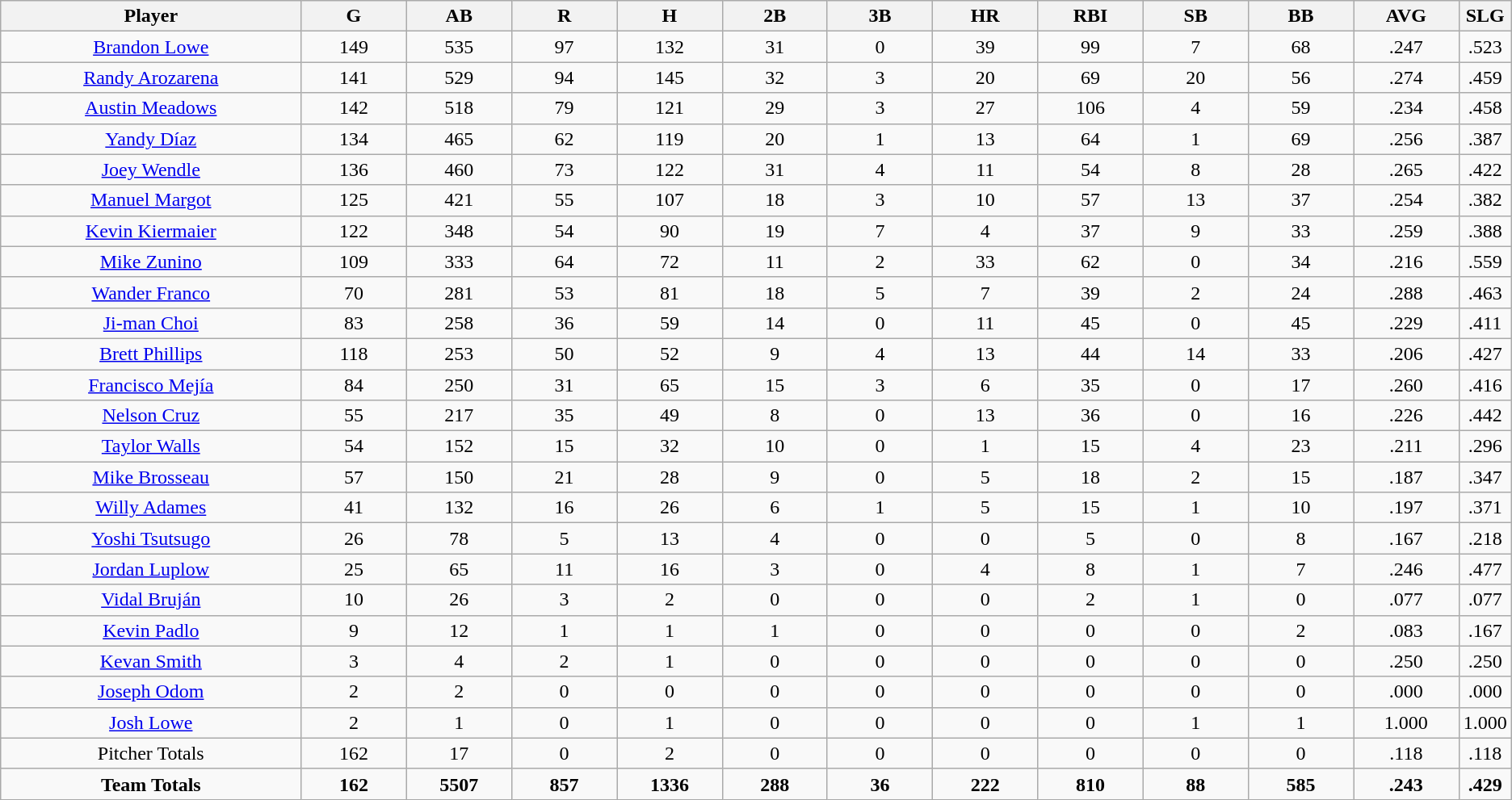<table class=wikitable style="text-align:center">
<tr>
<th bgcolor=#DDDDFF; width="20%">Player</th>
<th bgcolor=#DDDDFF; width="7%">G</th>
<th bgcolor=#DDDDFF; width="7%">AB</th>
<th bgcolor=#DDDDFF; width="7%">R</th>
<th bgcolor=#DDDDFF; width="7%">H</th>
<th bgcolor=#DDDDFF; width="7%">2B</th>
<th bgcolor=#DDDDFF; width="7%">3B</th>
<th bgcolor=#DDDDFF; width="7%">HR</th>
<th bgcolor=#DDDDFF; width="7%">RBI</th>
<th bgcolor=#DDDDFF; width="7%">SB</th>
<th bgcolor=#DDDDFF; width="7%">BB</th>
<th bgcolor=#DDDDFF; width="7%">AVG</th>
<th bgcolor=#DDDDFF; width="7%">SLG</th>
</tr>
<tr>
<td><a href='#'>Brandon Lowe</a></td>
<td>149</td>
<td>535</td>
<td>97</td>
<td>132</td>
<td>31</td>
<td>0</td>
<td>39</td>
<td>99</td>
<td>7</td>
<td>68</td>
<td>.247</td>
<td>.523</td>
</tr>
<tr>
<td><a href='#'>Randy Arozarena</a></td>
<td>141</td>
<td>529</td>
<td>94</td>
<td>145</td>
<td>32</td>
<td>3</td>
<td>20</td>
<td>69</td>
<td>20</td>
<td>56</td>
<td>.274</td>
<td>.459</td>
</tr>
<tr>
<td><a href='#'>Austin Meadows</a></td>
<td>142</td>
<td>518</td>
<td>79</td>
<td>121</td>
<td>29</td>
<td>3</td>
<td>27</td>
<td>106</td>
<td>4</td>
<td>59</td>
<td>.234</td>
<td>.458</td>
</tr>
<tr>
<td><a href='#'>Yandy Díaz</a></td>
<td>134</td>
<td>465</td>
<td>62</td>
<td>119</td>
<td>20</td>
<td>1</td>
<td>13</td>
<td>64</td>
<td>1</td>
<td>69</td>
<td>.256</td>
<td>.387</td>
</tr>
<tr>
<td><a href='#'>Joey Wendle</a></td>
<td>136</td>
<td>460</td>
<td>73</td>
<td>122</td>
<td>31</td>
<td>4</td>
<td>11</td>
<td>54</td>
<td>8</td>
<td>28</td>
<td>.265</td>
<td>.422</td>
</tr>
<tr>
<td><a href='#'>Manuel Margot</a></td>
<td>125</td>
<td>421</td>
<td>55</td>
<td>107</td>
<td>18</td>
<td>3</td>
<td>10</td>
<td>57</td>
<td>13</td>
<td>37</td>
<td>.254</td>
<td>.382</td>
</tr>
<tr>
<td><a href='#'>Kevin Kiermaier</a></td>
<td>122</td>
<td>348</td>
<td>54</td>
<td>90</td>
<td>19</td>
<td>7</td>
<td>4</td>
<td>37</td>
<td>9</td>
<td>33</td>
<td>.259</td>
<td>.388</td>
</tr>
<tr>
<td><a href='#'>Mike Zunino</a></td>
<td>109</td>
<td>333</td>
<td>64</td>
<td>72</td>
<td>11</td>
<td>2</td>
<td>33</td>
<td>62</td>
<td>0</td>
<td>34</td>
<td>.216</td>
<td>.559</td>
</tr>
<tr>
<td><a href='#'>Wander Franco</a></td>
<td>70</td>
<td>281</td>
<td>53</td>
<td>81</td>
<td>18</td>
<td>5</td>
<td>7</td>
<td>39</td>
<td>2</td>
<td>24</td>
<td>.288</td>
<td>.463</td>
</tr>
<tr>
<td><a href='#'>Ji-man Choi</a></td>
<td>83</td>
<td>258</td>
<td>36</td>
<td>59</td>
<td>14</td>
<td>0</td>
<td>11</td>
<td>45</td>
<td>0</td>
<td>45</td>
<td>.229</td>
<td>.411</td>
</tr>
<tr>
<td><a href='#'>Brett Phillips</a></td>
<td>118</td>
<td>253</td>
<td>50</td>
<td>52</td>
<td>9</td>
<td>4</td>
<td>13</td>
<td>44</td>
<td>14</td>
<td>33</td>
<td>.206</td>
<td>.427</td>
</tr>
<tr>
<td><a href='#'>Francisco Mejía</a></td>
<td>84</td>
<td>250</td>
<td>31</td>
<td>65</td>
<td>15</td>
<td>3</td>
<td>6</td>
<td>35</td>
<td>0</td>
<td>17</td>
<td>.260</td>
<td>.416</td>
</tr>
<tr>
<td><a href='#'>Nelson Cruz</a></td>
<td>55</td>
<td>217</td>
<td>35</td>
<td>49</td>
<td>8</td>
<td>0</td>
<td>13</td>
<td>36</td>
<td>0</td>
<td>16</td>
<td>.226</td>
<td>.442</td>
</tr>
<tr>
<td><a href='#'>Taylor Walls</a></td>
<td>54</td>
<td>152</td>
<td>15</td>
<td>32</td>
<td>10</td>
<td>0</td>
<td>1</td>
<td>15</td>
<td>4</td>
<td>23</td>
<td>.211</td>
<td>.296</td>
</tr>
<tr>
<td><a href='#'>Mike Brosseau</a></td>
<td>57</td>
<td>150</td>
<td>21</td>
<td>28</td>
<td>9</td>
<td>0</td>
<td>5</td>
<td>18</td>
<td>2</td>
<td>15</td>
<td>.187</td>
<td>.347</td>
</tr>
<tr>
<td><a href='#'>Willy Adames</a></td>
<td>41</td>
<td>132</td>
<td>16</td>
<td>26</td>
<td>6</td>
<td>1</td>
<td>5</td>
<td>15</td>
<td>1</td>
<td>10</td>
<td>.197</td>
<td>.371</td>
</tr>
<tr>
<td><a href='#'>Yoshi Tsutsugo</a></td>
<td>26</td>
<td>78</td>
<td>5</td>
<td>13</td>
<td>4</td>
<td>0</td>
<td>0</td>
<td>5</td>
<td>0</td>
<td>8</td>
<td>.167</td>
<td>.218</td>
</tr>
<tr>
<td><a href='#'>Jordan Luplow</a></td>
<td>25</td>
<td>65</td>
<td>11</td>
<td>16</td>
<td>3</td>
<td>0</td>
<td>4</td>
<td>8</td>
<td>1</td>
<td>7</td>
<td>.246</td>
<td>.477</td>
</tr>
<tr>
<td><a href='#'>Vidal Bruján</a></td>
<td>10</td>
<td>26</td>
<td>3</td>
<td>2</td>
<td>0</td>
<td>0</td>
<td>0</td>
<td>2</td>
<td>1</td>
<td>0</td>
<td>.077</td>
<td>.077</td>
</tr>
<tr>
<td><a href='#'>Kevin Padlo</a></td>
<td>9</td>
<td>12</td>
<td>1</td>
<td>1</td>
<td>1</td>
<td>0</td>
<td>0</td>
<td>0</td>
<td>0</td>
<td>2</td>
<td>.083</td>
<td>.167</td>
</tr>
<tr>
<td><a href='#'>Kevan Smith</a></td>
<td>3</td>
<td>4</td>
<td>2</td>
<td>1</td>
<td>0</td>
<td>0</td>
<td>0</td>
<td>0</td>
<td>0</td>
<td>0</td>
<td>.250</td>
<td>.250</td>
</tr>
<tr>
<td><a href='#'>Joseph Odom</a></td>
<td>2</td>
<td>2</td>
<td>0</td>
<td>0</td>
<td>0</td>
<td>0</td>
<td>0</td>
<td>0</td>
<td>0</td>
<td>0</td>
<td>.000</td>
<td>.000</td>
</tr>
<tr>
<td><a href='#'>Josh Lowe</a></td>
<td>2</td>
<td>1</td>
<td>0</td>
<td>1</td>
<td>0</td>
<td>0</td>
<td>0</td>
<td>0</td>
<td>1</td>
<td>1</td>
<td>1.000</td>
<td>1.000</td>
</tr>
<tr>
<td>Pitcher Totals</td>
<td>162</td>
<td>17</td>
<td>0</td>
<td>2</td>
<td>0</td>
<td>0</td>
<td>0</td>
<td>0</td>
<td>0</td>
<td>0</td>
<td>.118</td>
<td>.118</td>
</tr>
<tr>
<td><strong>Team Totals</strong></td>
<td><strong>162</strong></td>
<td><strong>5507</strong></td>
<td><strong>857</strong></td>
<td><strong>1336</strong></td>
<td><strong>288</strong></td>
<td><strong>36</strong></td>
<td><strong>222</strong></td>
<td><strong>810</strong></td>
<td><strong>88</strong></td>
<td><strong>585</strong></td>
<td><strong>.243</strong></td>
<td><strong>.429</strong></td>
</tr>
</table>
